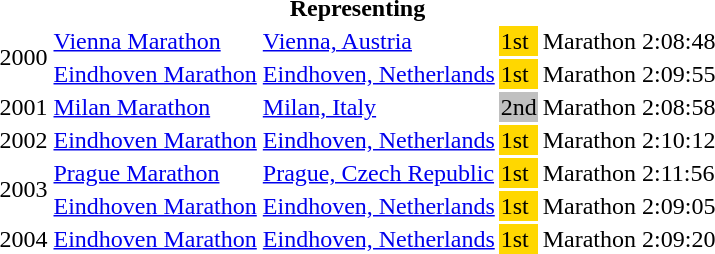<table>
<tr>
<th colspan="6">Representing </th>
</tr>
<tr>
<td rowspan=2>2000</td>
<td><a href='#'>Vienna Marathon</a></td>
<td><a href='#'>Vienna, Austria</a></td>
<td bgcolor="gold">1st</td>
<td>Marathon</td>
<td>2:08:48</td>
</tr>
<tr>
<td><a href='#'>Eindhoven Marathon</a></td>
<td><a href='#'>Eindhoven, Netherlands</a></td>
<td bgcolor="gold">1st</td>
<td>Marathon</td>
<td>2:09:55</td>
</tr>
<tr>
<td>2001</td>
<td><a href='#'>Milan Marathon</a></td>
<td><a href='#'>Milan, Italy</a></td>
<td bgcolor="silver">2nd</td>
<td>Marathon</td>
<td>2:08:58</td>
</tr>
<tr>
<td>2002</td>
<td><a href='#'>Eindhoven Marathon</a></td>
<td><a href='#'>Eindhoven, Netherlands</a></td>
<td bgcolor="gold">1st</td>
<td>Marathon</td>
<td>2:10:12</td>
</tr>
<tr>
<td rowspan=2>2003</td>
<td><a href='#'>Prague Marathon</a></td>
<td><a href='#'>Prague, Czech Republic</a></td>
<td bgcolor="gold">1st</td>
<td>Marathon</td>
<td>2:11:56</td>
</tr>
<tr>
<td><a href='#'>Eindhoven Marathon</a></td>
<td><a href='#'>Eindhoven, Netherlands</a></td>
<td bgcolor="gold">1st</td>
<td>Marathon</td>
<td>2:09:05</td>
</tr>
<tr>
<td>2004</td>
<td><a href='#'>Eindhoven Marathon</a></td>
<td><a href='#'>Eindhoven, Netherlands</a></td>
<td bgcolor="gold">1st</td>
<td>Marathon</td>
<td>2:09:20</td>
</tr>
</table>
